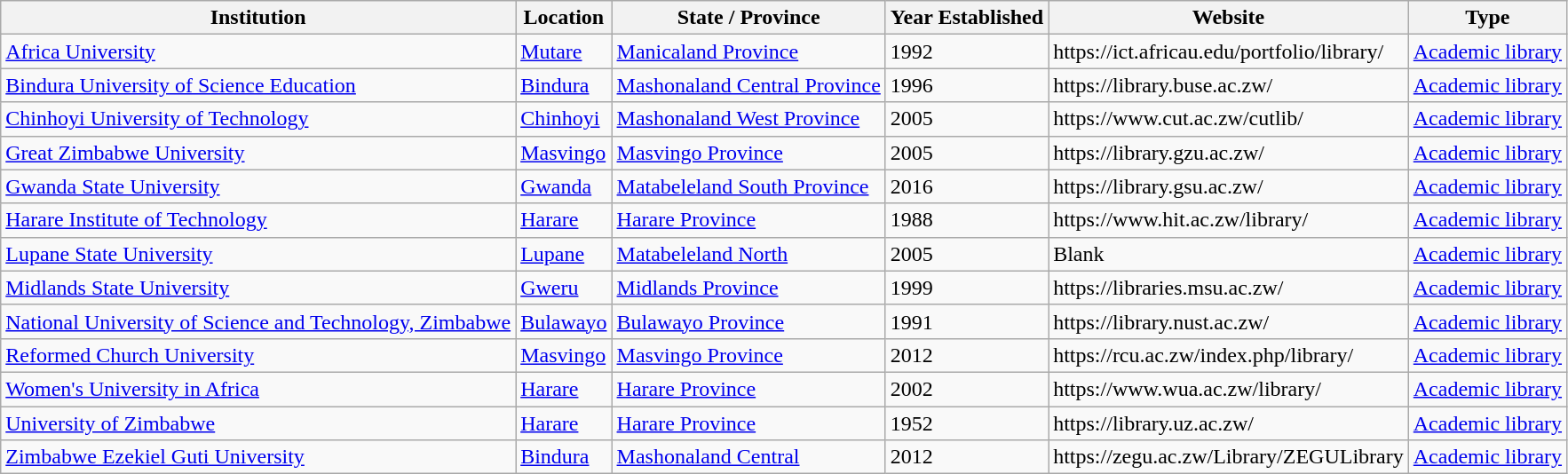<table class="wikitable sortable">
<tr>
<th>Institution</th>
<th>Location</th>
<th>State / Province</th>
<th>Year Established</th>
<th>Website</th>
<th>Type</th>
</tr>
<tr>
<td><a href='#'>Africa University</a></td>
<td><a href='#'>Mutare</a></td>
<td><a href='#'>Manicaland Province</a></td>
<td>1992</td>
<td>https://ict.africau.edu/portfolio/library/</td>
<td><a href='#'>Academic library</a></td>
</tr>
<tr>
<td><a href='#'>Bindura University of Science Education</a></td>
<td><a href='#'>Bindura</a></td>
<td><a href='#'>Mashonaland Central Province</a></td>
<td>1996</td>
<td>https://library.buse.ac.zw/</td>
<td><a href='#'>Academic library</a></td>
</tr>
<tr>
<td><a href='#'>Chinhoyi University of Technology</a></td>
<td><a href='#'>Chinhoyi</a></td>
<td><a href='#'>Mashonaland West Province</a></td>
<td>2005</td>
<td>https://www.cut.ac.zw/cutlib/</td>
<td><a href='#'>Academic library</a></td>
</tr>
<tr>
<td><a href='#'>Great Zimbabwe University</a></td>
<td><a href='#'>Masvingo</a></td>
<td><a href='#'>Masvingo Province</a></td>
<td>2005</td>
<td>https://library.gzu.ac.zw/</td>
<td><a href='#'>Academic library</a></td>
</tr>
<tr>
<td><a href='#'>Gwanda State University</a></td>
<td><a href='#'>Gwanda</a></td>
<td><a href='#'>Matabeleland South Province</a></td>
<td>2016</td>
<td>https://library.gsu.ac.zw/</td>
<td><a href='#'>Academic library</a></td>
</tr>
<tr>
<td><a href='#'>Harare Institute of Technology</a></td>
<td><a href='#'>Harare</a></td>
<td><a href='#'>Harare Province</a></td>
<td>1988</td>
<td>https://www.hit.ac.zw/library/</td>
<td><a href='#'>Academic library</a></td>
</tr>
<tr>
<td><a href='#'>Lupane State University</a></td>
<td><a href='#'>Lupane</a></td>
<td><a href='#'>Matabeleland North</a></td>
<td>2005</td>
<td>Blank</td>
<td><a href='#'>Academic library</a></td>
</tr>
<tr>
<td><a href='#'>Midlands State University</a></td>
<td><a href='#'>Gweru</a></td>
<td><a href='#'>Midlands Province</a></td>
<td>1999</td>
<td>https://libraries.msu.ac.zw/</td>
<td><a href='#'>Academic library</a></td>
</tr>
<tr>
<td><a href='#'>National University of Science and Technology, Zimbabwe</a></td>
<td><a href='#'>Bulawayo</a></td>
<td><a href='#'>Bulawayo Province</a></td>
<td>1991</td>
<td>https://library.nust.ac.zw/</td>
<td><a href='#'>Academic library</a></td>
</tr>
<tr>
<td><a href='#'>Reformed Church University</a></td>
<td><a href='#'>Masvingo</a></td>
<td><a href='#'>Masvingo Province</a></td>
<td>2012</td>
<td>https://rcu.ac.zw/index.php/library/</td>
<td><a href='#'>Academic library</a></td>
</tr>
<tr>
<td><a href='#'>Women's University in Africa</a></td>
<td><a href='#'>Harare</a></td>
<td><a href='#'>Harare Province</a></td>
<td>2002</td>
<td>https://www.wua.ac.zw/library/</td>
<td><a href='#'>Academic library</a></td>
</tr>
<tr>
<td><a href='#'>University of Zimbabwe</a></td>
<td><a href='#'>Harare</a></td>
<td><a href='#'>Harare Province</a></td>
<td>1952</td>
<td>https://library.uz.ac.zw/</td>
<td><a href='#'>Academic library</a></td>
</tr>
<tr>
<td><a href='#'>Zimbabwe Ezekiel Guti University</a></td>
<td><a href='#'>Bindura</a></td>
<td><a href='#'>Mashonaland Central</a></td>
<td>2012</td>
<td>https://zegu.ac.zw/Library/ZEGULibrary</td>
<td><a href='#'>Academic library</a></td>
</tr>
</table>
